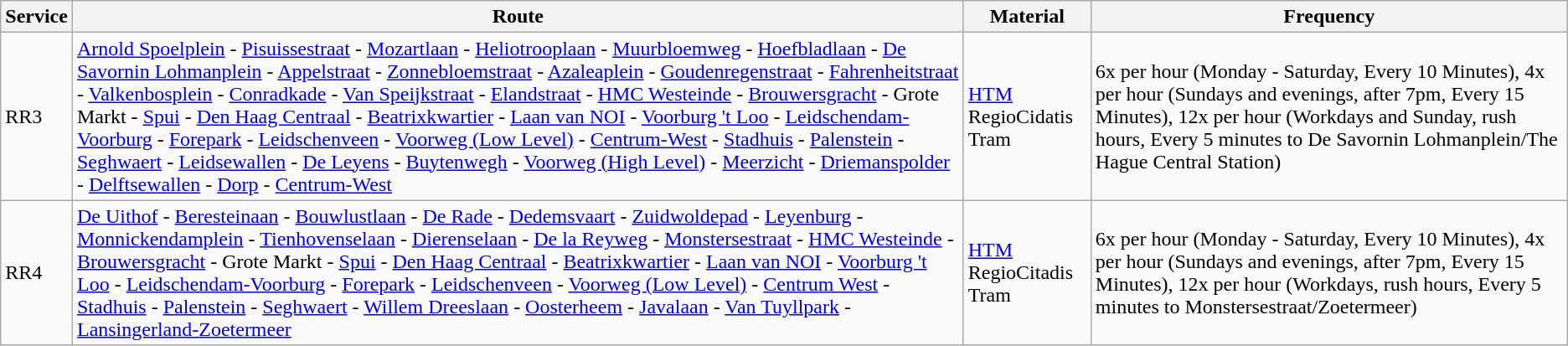<table class="wikitable vatop">
<tr>
<th>Service</th>
<th>Route</th>
<th>Material</th>
<th>Frequency</th>
</tr>
<tr>
<td>RR3</td>
<td><a href='#'>Arnold Spoelplein</a> - <a href='#'>Pisuissestraat</a> - <a href='#'>Mozartlaan</a> - <a href='#'>Heliotrooplaan</a> - <a href='#'>Muurbloemweg</a> - <a href='#'>Hoefbladlaan</a> - <a href='#'>De Savornin Lohmanplein</a> - <a href='#'>Appelstraat</a> - <a href='#'>Zonnebloemstraat</a> - <a href='#'>Azaleaplein</a> - <a href='#'>Goudenregenstraat</a> - <a href='#'>Fahrenheitstraat</a> - <a href='#'>Valkenbosplein</a> - <a href='#'>Conradkade</a> - <a href='#'>Van Speijkstraat</a> - <a href='#'>Elandstraat</a> - <a href='#'>HMC Westeinde</a> - <a href='#'>Brouwersgracht</a> - Grote Markt - <a href='#'>Spui</a> - <a href='#'>Den Haag Centraal</a> - <a href='#'>Beatrixkwartier</a> - <a href='#'>Laan van NOI</a> - <a href='#'>Voorburg 't Loo</a> - <a href='#'>Leidschendam-Voorburg</a> - <a href='#'>Forepark</a> - <a href='#'>Leidschenveen</a> - <a href='#'>Voorweg (Low Level)</a> - <a href='#'>Centrum-West</a> - <a href='#'>Stadhuis</a> - <a href='#'>Palenstein</a> - <a href='#'>Seghwaert</a> - <a href='#'>Leidsewallen</a> - <a href='#'>De Leyens</a> - <a href='#'>Buytenwegh</a> - <a href='#'>Voorweg (High Level)</a> - <a href='#'>Meerzicht</a> - <a href='#'>Driemanspolder</a> - <a href='#'>Delftsewallen</a> - <a href='#'>Dorp</a> - <a href='#'>Centrum-West</a></td>
<td><a href='#'>HTM</a> RegioCidatis Tram</td>
<td>6x per hour (Monday - Saturday, Every 10 Minutes), 4x per hour (Sundays and evenings, after 7pm, Every 15 Minutes), 12x per hour (Workdays and Sunday, rush hours, Every 5 minutes to De Savornin Lohmanplein/The Hague Central Station)</td>
</tr>
<tr>
<td>RR4</td>
<td><a href='#'>De Uithof</a> - <a href='#'>Beresteinaan</a> - <a href='#'>Bouwlustlaan</a> - <a href='#'>De Rade</a> - <a href='#'>Dedemsvaart</a> - <a href='#'>Zuidwoldepad</a> - <a href='#'>Leyenburg</a> - <a href='#'>Monnickendamplein</a> - <a href='#'>Tienhovenselaan</a> - <a href='#'>Dierenselaan</a> - <a href='#'>De la Reyweg</a> - <a href='#'>Monstersestraat</a> - <a href='#'>HMC Westeinde</a> - <a href='#'>Brouwersgracht</a> - Grote Markt - <a href='#'>Spui</a> - <a href='#'>Den Haag Centraal</a> - <a href='#'>Beatrixkwartier</a> - <a href='#'>Laan van NOI</a> - <a href='#'>Voorburg 't Loo</a> - <a href='#'>Leidschendam-Voorburg</a> - <a href='#'>Forepark</a> - <a href='#'>Leidschenveen</a> - <a href='#'>Voorweg (Low Level)</a> - <a href='#'>Centrum West</a> - <a href='#'>Stadhuis</a> - <a href='#'>Palenstein</a> - <a href='#'>Seghwaert</a> - <a href='#'>Willem Dreeslaan</a> - <a href='#'>Oosterheem</a> - <a href='#'>Javalaan</a> - <a href='#'>Van Tuyllpark</a> - <a href='#'>Lansingerland-Zoetermeer</a></td>
<td><a href='#'>HTM</a> RegioCitadis Tram</td>
<td>6x per hour (Monday - Saturday, Every 10 Minutes), 4x per hour (Sundays and evenings, after 7pm, Every 15 Minutes), 12x per hour (Workdays, rush hours, Every 5 minutes to Monstersestraat/Zoetermeer)</td>
</tr>
</table>
